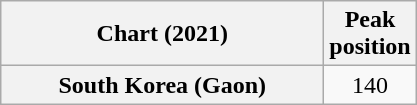<table class="wikitable plainrowheaders" style="text-align:center">
<tr>
<th scope="col">Chart (2021)</th>
<th scope="col">Peak<br>position</th>
</tr>
<tr>
<th scope="row" style="width:13em">South Korea (Gaon)</th>
<td align="center">140</td>
</tr>
</table>
